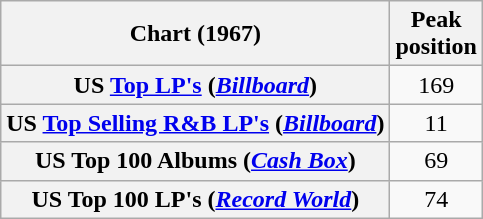<table class="wikitable sortable plainrowheaders" style="text-align:center">
<tr>
<th scope="col">Chart (1967)</th>
<th scope="col">Peak<br>position</th>
</tr>
<tr>
<th scope="row">US <a href='#'>Top LP's</a> (<em><a href='#'>Billboard</a></em>)</th>
<td>169</td>
</tr>
<tr>
<th scope="row">US <a href='#'>Top Selling R&B LP's</a> (<em><a href='#'>Billboard</a></em>)</th>
<td>11</td>
</tr>
<tr>
<th scope="row">US Top 100 Albums (<em><a href='#'>Cash Box</a></em>)</th>
<td>69</td>
</tr>
<tr>
<th scope="row">US Top 100 LP's (<em><a href='#'>Record World</a></em>)</th>
<td>74</td>
</tr>
</table>
